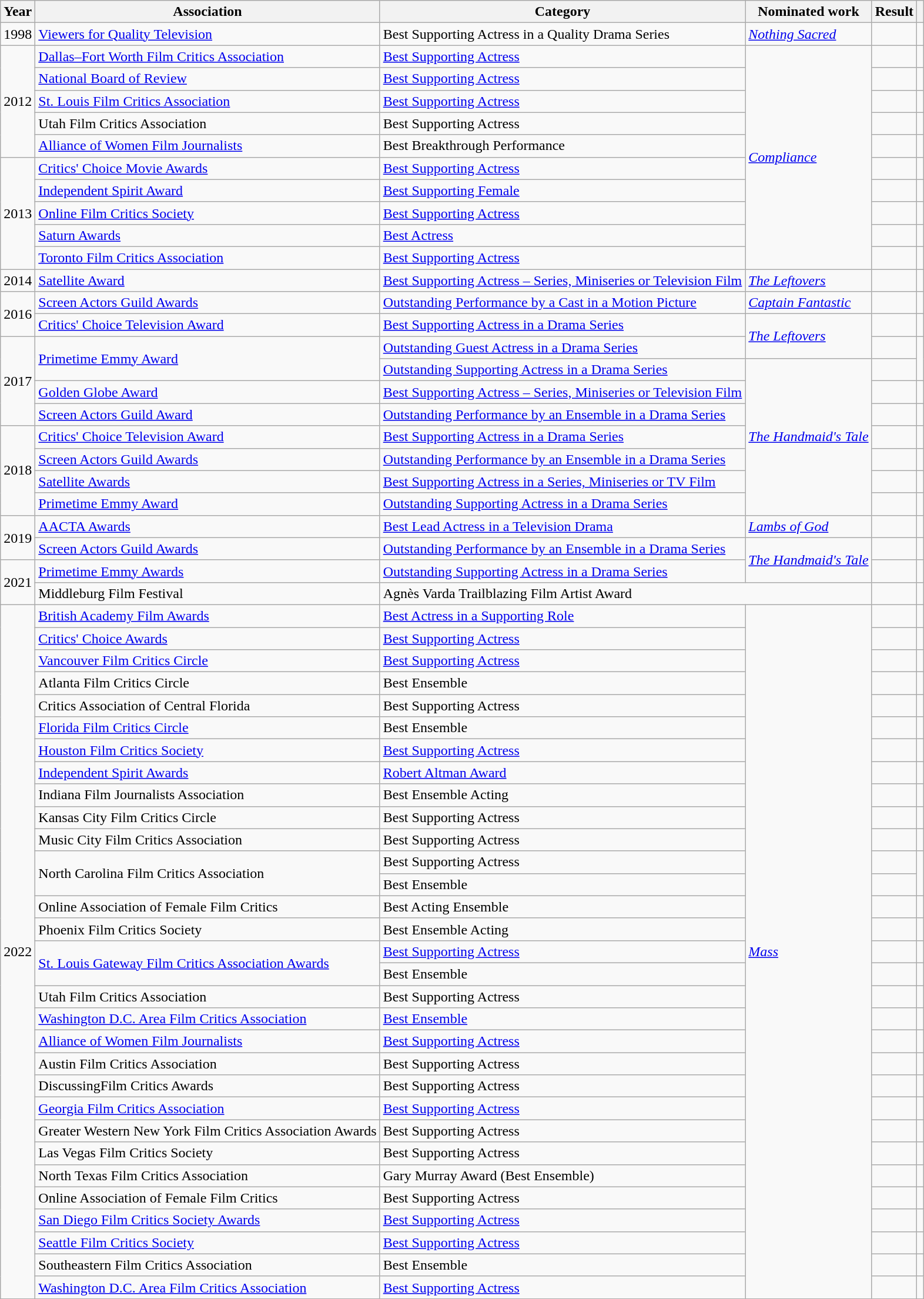<table class="wikitable sortable">
<tr>
<th>Year</th>
<th>Association</th>
<th>Category</th>
<th>Nominated work</th>
<th>Result</th>
<th></th>
</tr>
<tr>
<td>1998</td>
<td><a href='#'>Viewers for Quality Television</a></td>
<td>Best Supporting Actress in a Quality Drama Series</td>
<td><em><a href='#'>Nothing Sacred</a></em></td>
<td></td>
<td></td>
</tr>
<tr>
<td rowspan="5">2012</td>
<td><a href='#'>Dallas–Fort Worth Film Critics Association</a></td>
<td><a href='#'>Best Supporting Actress</a></td>
<td rowspan="10"><em><a href='#'>Compliance</a></em></td>
<td></td>
<td></td>
</tr>
<tr>
<td><a href='#'>National Board of Review</a></td>
<td><a href='#'>Best Supporting Actress</a></td>
<td></td>
<td style="text-align:center;"></td>
</tr>
<tr>
<td><a href='#'>St. Louis Film Critics Association</a></td>
<td><a href='#'>Best Supporting Actress</a></td>
<td></td>
<td style="text-align:center;"></td>
</tr>
<tr>
<td>Utah Film Critics Association</td>
<td>Best Supporting Actress</td>
<td></td>
<td></td>
</tr>
<tr>
<td><a href='#'>Alliance of Women Film Journalists</a></td>
<td>Best Breakthrough Performance</td>
<td></td>
<td></td>
</tr>
<tr>
<td rowspan="5">2013</td>
<td><a href='#'>Critics' Choice Movie Awards</a></td>
<td><a href='#'>Best Supporting Actress</a></td>
<td></td>
<td style="text-align:center;"></td>
</tr>
<tr>
<td><a href='#'>Independent Spirit Award</a></td>
<td><a href='#'>Best Supporting Female</a></td>
<td></td>
<td style="text-align:center;"></td>
</tr>
<tr>
<td><a href='#'>Online Film Critics Society</a></td>
<td><a href='#'>Best Supporting Actress</a></td>
<td></td>
<td style="text-align:center;"></td>
</tr>
<tr>
<td><a href='#'>Saturn Awards</a></td>
<td><a href='#'>Best Actress</a></td>
<td></td>
<td style="text-align:center;"></td>
</tr>
<tr>
<td><a href='#'>Toronto Film Critics Association</a></td>
<td><a href='#'>Best Supporting Actress</a></td>
<td></td>
<td style="text-align:center;"></td>
</tr>
<tr>
<td>2014</td>
<td><a href='#'>Satellite Award</a></td>
<td><a href='#'>Best Supporting Actress – Series, Miniseries or Television Film</a></td>
<td><em><a href='#'>The Leftovers</a></em></td>
<td></td>
<td style="text-align:center;"></td>
</tr>
<tr>
<td rowspan="2">2016</td>
<td><a href='#'>Screen Actors Guild Awards</a></td>
<td><a href='#'>Outstanding Performance by a Cast in a Motion Picture</a></td>
<td><em><a href='#'>Captain Fantastic</a></em></td>
<td></td>
<td style="text-align:center;"></td>
</tr>
<tr>
<td><a href='#'>Critics' Choice Television Award</a></td>
<td><a href='#'>Best Supporting Actress in a Drama Series</a></td>
<td rowspan=2><em><a href='#'>The Leftovers</a></em></td>
<td></td>
<td style="text-align:center;"></td>
</tr>
<tr>
<td rowspan="4">2017</td>
<td rowspan="2"><a href='#'>Primetime Emmy Award</a></td>
<td><a href='#'>Outstanding Guest Actress in a Drama Series</a></td>
<td></td>
<td rowspan="2" style="text-align:center;"></td>
</tr>
<tr>
<td><a href='#'>Outstanding Supporting Actress in a Drama Series</a></td>
<td rowspan="7"><em><a href='#'>The Handmaid's Tale</a></em></td>
<td></td>
</tr>
<tr>
<td><a href='#'>Golden Globe Award</a></td>
<td><a href='#'>Best Supporting Actress – Series, Miniseries or Television Film</a></td>
<td></td>
<td style="text-align:center;"></td>
</tr>
<tr>
<td><a href='#'>Screen Actors Guild Award</a></td>
<td><a href='#'>Outstanding Performance by an Ensemble in a Drama Series</a></td>
<td></td>
<td style="text-align:center;"></td>
</tr>
<tr>
<td rowspan="4">2018</td>
<td><a href='#'>Critics' Choice Television Award</a></td>
<td><a href='#'>Best Supporting Actress in a Drama Series</a></td>
<td></td>
<td style="text-align:center;"></td>
</tr>
<tr>
<td><a href='#'>Screen Actors Guild Awards</a></td>
<td><a href='#'>Outstanding Performance by an Ensemble in a Drama Series</a></td>
<td></td>
<td style="text-align:center;"></td>
</tr>
<tr>
<td><a href='#'>Satellite Awards</a></td>
<td><a href='#'>Best Supporting Actress in a Series, Miniseries or TV Film</a></td>
<td></td>
<td style="text-align:center;"></td>
</tr>
<tr>
<td><a href='#'>Primetime Emmy Award</a></td>
<td><a href='#'>Outstanding Supporting Actress in a Drama Series</a></td>
<td></td>
<td style="text-align:center;"></td>
</tr>
<tr>
<td rowspan="2">2019</td>
<td><a href='#'>AACTA Awards</a></td>
<td><a href='#'>Best Lead Actress in a Television Drama</a></td>
<td><em><a href='#'>Lambs of God</a></em></td>
<td></td>
<td style="text-align:center;"></td>
</tr>
<tr>
<td><a href='#'>Screen Actors Guild Awards</a></td>
<td><a href='#'>Outstanding Performance by an Ensemble in a Drama Series</a></td>
<td rowspan=2><em><a href='#'>The Handmaid's Tale</a></em></td>
<td></td>
<td style="text-align:center;"></td>
</tr>
<tr>
<td rowspan="2">2021</td>
<td><a href='#'>Primetime Emmy Awards</a></td>
<td><a href='#'>Outstanding Supporting Actress in a Drama Series</a></td>
<td></td>
<td style="text-align:center;"></td>
</tr>
<tr>
<td>Middleburg Film Festival</td>
<td colspan=2>Agnès Varda Trailblazing Film Artist Award</td>
<td></td>
<td style="text-align:center;"></td>
</tr>
<tr>
<td rowspan=33>2022</td>
<td><a href='#'>British Academy Film Awards</a></td>
<td><a href='#'>Best Actress in a Supporting Role</a></td>
<td rowspan="33"><em><a href='#'>Mass</a></em></td>
<td></td>
<td style="text-align:center;"></td>
</tr>
<tr>
<td><a href='#'>Critics' Choice Awards</a></td>
<td><a href='#'>Best Supporting Actress</a></td>
<td></td>
<td style="text-align:center;"></td>
</tr>
<tr>
<td><a href='#'>Vancouver Film Critics Circle</a></td>
<td><a href='#'>Best Supporting Actress</a></td>
<td></td>
<td style="text-align:center;"></td>
</tr>
<tr>
<td>Atlanta Film Critics Circle</td>
<td>Best Ensemble</td>
<td></td>
<td style="text-align:center;"></td>
</tr>
<tr>
<td>Critics Association of Central Florida</td>
<td>Best Supporting Actress</td>
<td></td>
<td style="text-align:center;"></td>
</tr>
<tr>
<td><a href='#'>Florida Film Critics Circle</a></td>
<td>Best Ensemble</td>
<td></td>
<td style="text-align:center;"></td>
</tr>
<tr>
<td><a href='#'>Houston Film Critics Society</a></td>
<td><a href='#'>Best Supporting Actress</a></td>
<td></td>
<td style="text-align:center;"></td>
</tr>
<tr>
<td><a href='#'>Independent Spirit Awards</a></td>
<td><a href='#'>Robert Altman Award</a></td>
<td></td>
<td style="text-align:center;"></td>
</tr>
<tr>
<td>Indiana Film Journalists Association</td>
<td>Best Ensemble Acting</td>
<td></td>
<td style="text-align:center;"></td>
</tr>
<tr>
<td>Kansas City Film Critics Circle</td>
<td>Best Supporting Actress</td>
<td></td>
<td style="text-align:center;"></td>
</tr>
<tr>
<td>Music City Film Critics Association</td>
<td>Best Supporting Actress</td>
<td></td>
<td style="text-align:center;"></td>
</tr>
<tr>
<td rowspan=2>North Carolina Film Critics Association</td>
<td>Best Supporting Actress</td>
<td></td>
<td rowspan=2 style="text-align:center;"></td>
</tr>
<tr>
<td>Best Ensemble</td>
<td></td>
</tr>
<tr>
<td>Online Association of Female Film Critics</td>
<td>Best Acting Ensemble</td>
<td></td>
<td style="text-align:center;"></td>
</tr>
<tr>
<td>Phoenix Film Critics Society</td>
<td>Best Ensemble Acting</td>
<td></td>
<td style="text-align:center;"></td>
</tr>
<tr>
<td rowspan=2><a href='#'>St. Louis Gateway Film Critics Association Awards</a></td>
<td><a href='#'>Best Supporting Actress</a></td>
<td></td>
<td style="text-align:center;"></td>
</tr>
<tr>
<td>Best Ensemble</td>
<td></td>
<td style="text-align:center;"></td>
</tr>
<tr>
<td>Utah Film Critics Association</td>
<td>Best Supporting Actress</td>
<td></td>
<td style="text-align:center;"></td>
</tr>
<tr>
<td><a href='#'>Washington D.C. Area Film Critics Association</a></td>
<td><a href='#'>Best Ensemble</a></td>
<td></td>
<td style="text-align:center;"></td>
</tr>
<tr>
<td><a href='#'>Alliance of Women Film Journalists</a></td>
<td><a href='#'>Best Supporting Actress</a></td>
<td></td>
<td style="text-align:center;"></td>
</tr>
<tr>
<td>Austin Film Critics Association</td>
<td>Best Supporting Actress</td>
<td></td>
<td style="text-align:center;"></td>
</tr>
<tr>
<td>DiscussingFilm Critics Awards</td>
<td>Best Supporting Actress</td>
<td></td>
<td style="text-align:center;"></td>
</tr>
<tr>
<td><a href='#'>Georgia Film Critics Association</a></td>
<td><a href='#'>Best Supporting Actress</a></td>
<td></td>
<td style="text-align:center;"></td>
</tr>
<tr>
<td>Greater Western New York Film Critics Association Awards</td>
<td>Best Supporting Actress</td>
<td></td>
<td style="text-align:center;"></td>
</tr>
<tr>
<td>Las Vegas Film Critics Society</td>
<td>Best Supporting Actress</td>
<td></td>
<td style="text-align:center;"></td>
</tr>
<tr>
<td>North Texas Film Critics Association</td>
<td>Gary Murray Award (Best Ensemble)</td>
<td></td>
<td style="text-align:center;"></td>
</tr>
<tr>
<td>Online Association of Female Film Critics</td>
<td>Best Supporting Actress</td>
<td></td>
<td style="text-align:center;"></td>
</tr>
<tr>
<td><a href='#'>San Diego Film Critics Society Awards</a></td>
<td><a href='#'>Best Supporting Actress</a></td>
<td></td>
<td style="text-align:center;"></td>
</tr>
<tr>
<td><a href='#'>Seattle Film Critics Society</a></td>
<td><a href='#'>Best Supporting Actress</a></td>
<td></td>
<td style="text-align:center;"></td>
</tr>
<tr>
<td>Southeastern Film Critics Association</td>
<td>Best Ensemble</td>
<td></td>
<td style="text-align:center;"></td>
</tr>
<tr>
<td><a href='#'>Washington D.C. Area Film Critics Association</a></td>
<td><a href='#'>Best Supporting Actress</a></td>
<td></td>
<td style="text-align:center;"></td>
</tr>
</table>
